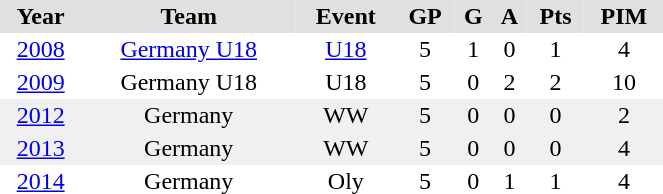<table BORDER="0" CELLPADDING="2" CELLSPACING="0" width="35%">
<tr ALIGN="center" bgcolor="#e0e0e0">
<th>Year</th>
<th>Team</th>
<th>Event</th>
<th>GP</th>
<th>G</th>
<th>A</th>
<th>Pts</th>
<th>PIM</th>
</tr>
<tr ALIGN="center">
<td><a href='#'>2008</a></td>
<td><a href='#'>Germany U18</a></td>
<td><a href='#'>U18</a></td>
<td>5</td>
<td>1</td>
<td>0</td>
<td>1</td>
<td>4</td>
</tr>
<tr ALIGN="center">
<td><a href='#'>2009</a></td>
<td>Germany U18</td>
<td>U18</td>
<td>5</td>
<td>0</td>
<td>2</td>
<td>2</td>
<td>10</td>
</tr>
<tr ALIGN="center" bgcolor="#f0f0f0">
<td><a href='#'>2012</a></td>
<td>Germany</td>
<td>WW</td>
<td>5</td>
<td>0</td>
<td>0</td>
<td>0</td>
<td>2</td>
</tr>
<tr ALIGN="center" bgcolor="#f0f0f0">
<td><a href='#'>2013</a></td>
<td>Germany</td>
<td>WW</td>
<td>5</td>
<td>0</td>
<td>0</td>
<td>0</td>
<td>4</td>
</tr>
<tr ALIGN="center">
<td><a href='#'>2014</a></td>
<td>Germany</td>
<td>Oly</td>
<td>5</td>
<td>0</td>
<td>1</td>
<td>1</td>
<td>4</td>
</tr>
</table>
